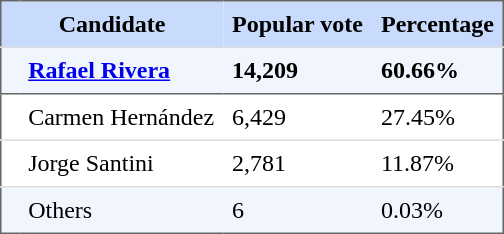<table style="border: 1px solid #666666; border-collapse: collapse" align="center" cellpadding="6">
<tr style="background-color: #C9DBFC">
<th colspan="2">Candidate</th>
<th>Popular vote</th>
<th>Percentage</th>
</tr>
<tr style="background-color: #F0F5FE">
<td style="border-top: 1px solid #DDDDDD"></td>
<td style="border-top: 1px solid #DDDDDD"><strong><a href='#'>Rafael Rivera</a></strong></td>
<td style="border-top: 1px solid #DDDDDD"><strong>14,209</strong></td>
<td style="border-top: 1px solid #DDDDDD"><strong>60.66%</strong></td>
</tr>
<tr>
<td style="border-top: 1px solid #666666"></td>
<td style="border-top: 1px solid #666666">Carmen Hernández</td>
<td style="border-top: 1px solid #666666">6,429</td>
<td style="border-top: 1px solid #666666">27.45%</td>
</tr>
<tr>
<td style="border-top: 1px solid #DDDDDD"></td>
<td style="border-top: 1px solid #DDDDDD">Jorge Santini</td>
<td style="border-top: 1px solid #DDDDDD">2,781</td>
<td style="border-top: 1px solid #DDDDDD">11.87%</td>
</tr>
<tr style="background-color: #F0F5FE">
<td style="border-top: 1px solid #DDDDDD"></td>
<td style="border-top: 1px solid #DDDDDD">Others</td>
<td style="border-top: 1px solid #DDDDDD">6</td>
<td style="border-top: 1px solid #DDDDDD">0.03%</td>
</tr>
</table>
